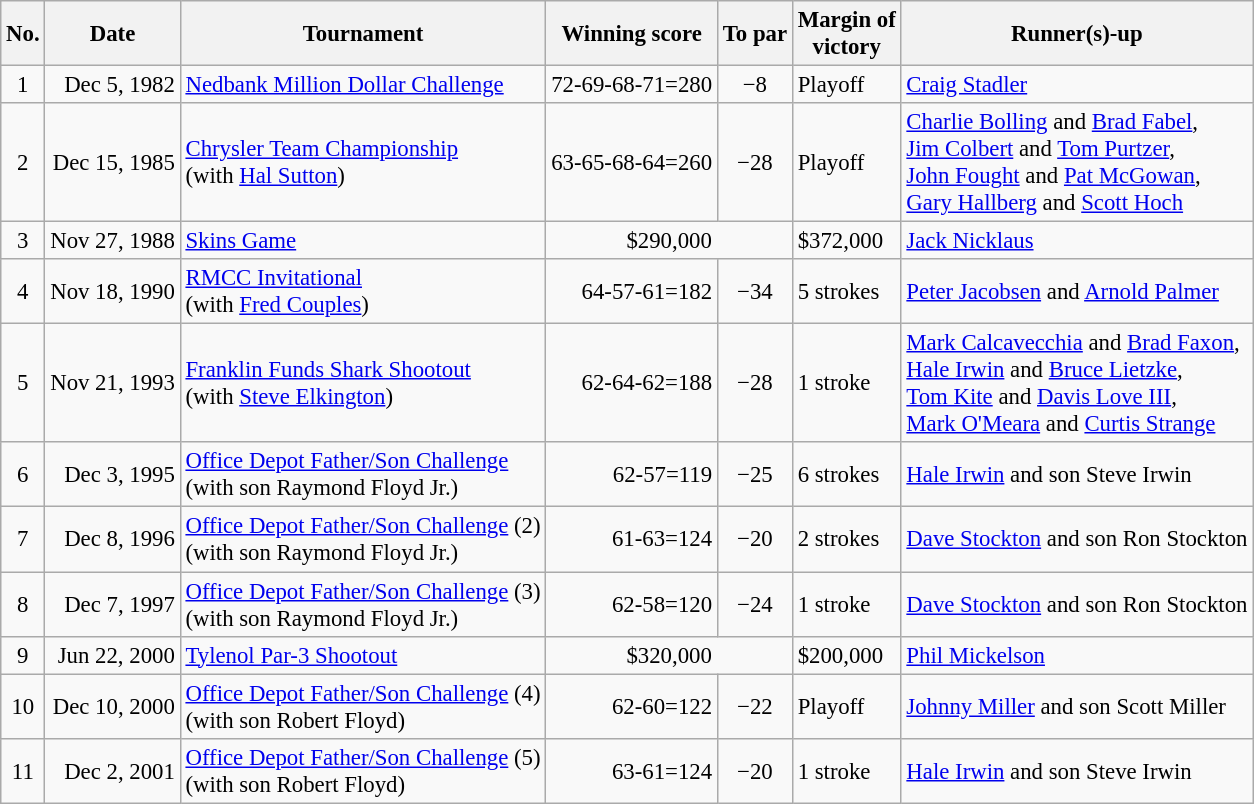<table class="wikitable" style="font-size:95%;">
<tr>
<th>No.</th>
<th>Date</th>
<th>Tournament</th>
<th>Winning score</th>
<th>To par</th>
<th>Margin of<br>victory</th>
<th>Runner(s)-up</th>
</tr>
<tr>
<td align=center>1</td>
<td align=right>Dec 5, 1982</td>
<td><a href='#'>Nedbank Million Dollar Challenge</a></td>
<td align=right>72-69-68-71=280</td>
<td align=center>−8</td>
<td>Playoff</td>
<td> <a href='#'>Craig Stadler</a></td>
</tr>
<tr>
<td align=center>2</td>
<td align=right>Dec 15, 1985</td>
<td><a href='#'>Chrysler Team Championship</a><br>(with  <a href='#'>Hal Sutton</a>)</td>
<td align=right>63-65-68-64=260</td>
<td align=center>−28</td>
<td>Playoff</td>
<td> <a href='#'>Charlie Bolling</a> and  <a href='#'>Brad Fabel</a>,<br> <a href='#'>Jim Colbert</a> and  <a href='#'>Tom Purtzer</a>,<br> <a href='#'>John Fought</a> and  <a href='#'>Pat McGowan</a>,<br> <a href='#'>Gary Hallberg</a> and  <a href='#'>Scott Hoch</a></td>
</tr>
<tr>
<td align=center>3</td>
<td align=right>Nov 27, 1988</td>
<td><a href='#'>Skins Game</a></td>
<td colspan=2 align=center>$290,000</td>
<td>$372,000</td>
<td> <a href='#'>Jack Nicklaus</a></td>
</tr>
<tr>
<td align=center>4</td>
<td align=right>Nov 18, 1990</td>
<td><a href='#'>RMCC Invitational</a><br>(with  <a href='#'>Fred Couples</a>)</td>
<td align=right>64-57-61=182</td>
<td align=center>−34</td>
<td>5 strokes</td>
<td> <a href='#'>Peter Jacobsen</a> and  <a href='#'>Arnold Palmer</a></td>
</tr>
<tr>
<td align=center>5</td>
<td align=right>Nov 21, 1993</td>
<td><a href='#'>Franklin Funds Shark Shootout</a><br>(with  <a href='#'>Steve Elkington</a>)</td>
<td align=right>62-64-62=188</td>
<td align=center>−28</td>
<td>1 stroke</td>
<td> <a href='#'>Mark Calcavecchia</a> and  <a href='#'>Brad Faxon</a>,<br> <a href='#'>Hale Irwin</a> and  <a href='#'>Bruce Lietzke</a>,<br> <a href='#'>Tom Kite</a> and  <a href='#'>Davis Love III</a>,<br> <a href='#'>Mark O'Meara</a> and  <a href='#'>Curtis Strange</a></td>
</tr>
<tr>
<td align=center>6</td>
<td align=right>Dec 3, 1995</td>
<td><a href='#'>Office Depot Father/Son Challenge</a><br>(with son Raymond Floyd Jr.)</td>
<td align=right>62-57=119</td>
<td align=center>−25</td>
<td>6 strokes</td>
<td> <a href='#'>Hale Irwin</a> and son Steve Irwin</td>
</tr>
<tr>
<td align=center>7</td>
<td align=right>Dec 8, 1996</td>
<td><a href='#'>Office Depot Father/Son Challenge</a> (2)<br>(with son Raymond Floyd Jr.)</td>
<td align=right>61-63=124</td>
<td align=center>−20</td>
<td>2 strokes</td>
<td> <a href='#'>Dave Stockton</a> and son Ron Stockton</td>
</tr>
<tr>
<td align=center>8</td>
<td align=right>Dec 7, 1997</td>
<td><a href='#'>Office Depot Father/Son Challenge</a> (3)<br>(with son Raymond Floyd Jr.)</td>
<td align=right>62-58=120</td>
<td align=center>−24</td>
<td>1 stroke</td>
<td> <a href='#'>Dave Stockton</a> and son Ron Stockton</td>
</tr>
<tr>
<td align=center>9</td>
<td align=right>Jun 22, 2000</td>
<td><a href='#'>Tylenol Par-3 Shootout</a></td>
<td colspan=2 align=center>$320,000</td>
<td>$200,000</td>
<td> <a href='#'>Phil Mickelson</a></td>
</tr>
<tr>
<td align=center>10</td>
<td align=right>Dec 10, 2000</td>
<td><a href='#'>Office Depot Father/Son Challenge</a> (4)<br>(with son Robert Floyd)</td>
<td align=right>62-60=122</td>
<td align=center>−22</td>
<td>Playoff</td>
<td> <a href='#'>Johnny Miller</a> and son Scott Miller</td>
</tr>
<tr>
<td align=center>11</td>
<td align=right>Dec 2, 2001</td>
<td><a href='#'>Office Depot Father/Son Challenge</a> (5)<br>(with son Robert Floyd)</td>
<td align=right>63-61=124</td>
<td align=center>−20</td>
<td>1 stroke</td>
<td> <a href='#'>Hale Irwin</a> and son Steve Irwin</td>
</tr>
</table>
